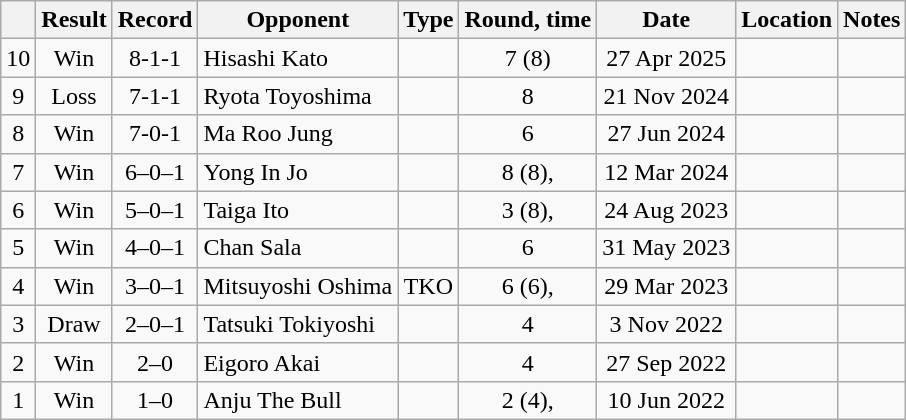<table class="wikitable" style="text-align:center">
<tr>
<th></th>
<th>Result</th>
<th>Record</th>
<th>Opponent</th>
<th>Type</th>
<th>Round, time</th>
<th>Date</th>
<th>Location</th>
<th>Notes</th>
</tr>
<tr>
<td>10</td>
<td>Win</td>
<td>8-1-1</td>
<td style="text-align:left;">Hisashi Kato</td>
<td></td>
<td>7 (8)</td>
<td>27 Apr 2025</td>
<td style="text-align:left;"></td>
<td style="text-align:left;"></td>
</tr>
<tr>
<td>9</td>
<td>Loss</td>
<td>7-1-1</td>
<td style="text-align:left;">Ryota Toyoshima</td>
<td></td>
<td>8</td>
<td>21 Nov 2024</td>
<td style="text-align:left;"></td>
<td style="text-align:left;"></td>
</tr>
<tr>
<td>8</td>
<td>Win</td>
<td>7-0-1</td>
<td style="text-align:left;">Ma Roo Jung</td>
<td></td>
<td>6</td>
<td>27 Jun 2024</td>
<td style="text-align:left;"></td>
<td style="text-align:left;"></td>
</tr>
<tr>
<td>7</td>
<td>Win</td>
<td>6–0–1</td>
<td style="text-align:left;">Yong In Jo</td>
<td></td>
<td>8 (8), </td>
<td>12 Mar 2024</td>
<td style="text-align:left;"></td>
<td style="text-align:left;"></td>
</tr>
<tr>
<td>6</td>
<td>Win</td>
<td>5–0–1</td>
<td style="text-align:left;">Taiga Ito</td>
<td></td>
<td>3 (8), </td>
<td>24 Aug 2023</td>
<td style="text-align:left;"></td>
<td style="text-align:left;"></td>
</tr>
<tr>
<td>5</td>
<td>Win</td>
<td>4–0–1</td>
<td style="text-align:left;">Chan Sala</td>
<td></td>
<td>6</td>
<td>31 May 2023</td>
<td style="text-align:left;"></td>
<td style="text-align:left;"></td>
</tr>
<tr>
<td>4</td>
<td>Win</td>
<td>3–0–1</td>
<td style="text-align:left;">Mitsuyoshi Oshima</td>
<td>TKO</td>
<td>6 (6), </td>
<td>29 Mar 2023</td>
<td style="text-align:left;"></td>
<td style="text-align:left;"></td>
</tr>
<tr>
<td>3</td>
<td>Draw</td>
<td>2–0–1</td>
<td style="text-align:left;">Tatsuki Tokiyoshi</td>
<td></td>
<td>4</td>
<td>3 Nov 2022</td>
<td style="text-align:left;"></td>
<td style="text-align:left;"></td>
</tr>
<tr>
<td>2</td>
<td>Win</td>
<td>2–0</td>
<td style="text-align:left;">Eigoro Akai</td>
<td></td>
<td>4</td>
<td>27 Sep 2022</td>
<td style="text-align:left;"></td>
<td style="text-align:left;"></td>
</tr>
<tr>
<td>1</td>
<td>Win</td>
<td>1–0</td>
<td style="text-align:left;">Anju The Bull</td>
<td></td>
<td>2 (4), </td>
<td>10 Jun 2022</td>
<td style="text-align:left;"></td>
<td style="text-align:left;"></td>
</tr>
</table>
